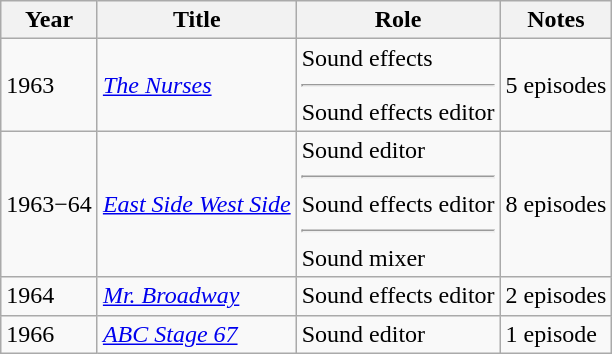<table class="wikitable">
<tr>
<th>Year</th>
<th>Title</th>
<th>Role</th>
<th>Notes</th>
</tr>
<tr>
<td>1963</td>
<td><em><a href='#'>The Nurses</a></em></td>
<td>Sound effects<hr>Sound effects editor</td>
<td>5 episodes</td>
</tr>
<tr>
<td>1963−64</td>
<td><em><a href='#'>East Side West Side</a></em></td>
<td>Sound editor<hr>Sound effects editor<hr>Sound mixer</td>
<td>8 episodes</td>
</tr>
<tr>
<td>1964</td>
<td><em><a href='#'>Mr. Broadway</a></em></td>
<td>Sound effects editor</td>
<td>2 episodes</td>
</tr>
<tr>
<td>1966</td>
<td><em><a href='#'>ABC Stage 67</a></em></td>
<td>Sound editor</td>
<td>1 episode</td>
</tr>
</table>
